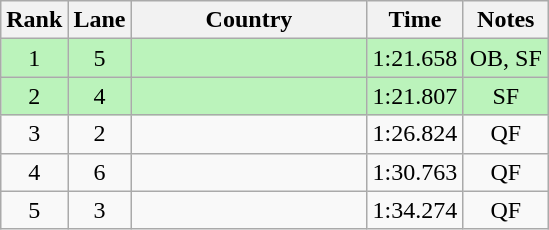<table class="wikitable" style="text-align:center;">
<tr>
<th width=30>Rank</th>
<th width=30>Lane</th>
<th width=150>Country</th>
<th width=30>Time</th>
<th width=50>Notes</th>
</tr>
<tr bgcolor=bbf3bb>
<td>1</td>
<td>5</td>
<td align=left></td>
<td>1:21.658</td>
<td>OB, SF</td>
</tr>
<tr bgcolor=bbf3bb>
<td>2</td>
<td>4</td>
<td align=left></td>
<td>1:21.807</td>
<td>SF</td>
</tr>
<tr>
<td>3</td>
<td>2</td>
<td align=left></td>
<td>1:26.824</td>
<td>QF</td>
</tr>
<tr>
<td>4</td>
<td>6</td>
<td align=left></td>
<td>1:30.763</td>
<td>QF</td>
</tr>
<tr>
<td>5</td>
<td>3</td>
<td align=left></td>
<td>1:34.274</td>
<td>QF</td>
</tr>
</table>
